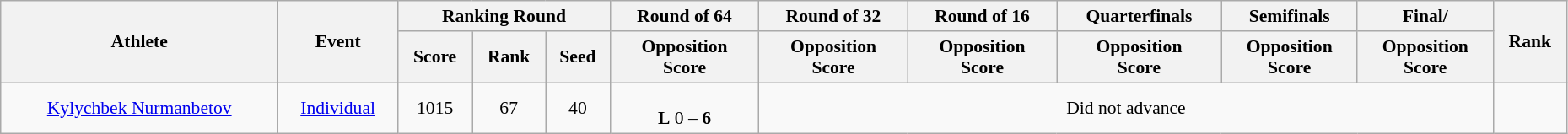<table class="wikitable" width="98%" style="text-align:left; font-size:90%">
<tr>
<th rowspan=2>Athlete</th>
<th rowspan=2>Event</th>
<th colspan=3>Ranking Round</th>
<th>Round of 64</th>
<th>Round of 32</th>
<th>Round of 16</th>
<th>Quarterfinals</th>
<th>Semifinals</th>
<th>Final/</th>
<th rowspan=2>Rank</th>
</tr>
<tr>
<th>Score</th>
<th>Rank</th>
<th>Seed</th>
<th>Opposition<br>Score</th>
<th>Opposition<br>Score</th>
<th>Opposition<br>Score</th>
<th>Opposition<br>Score</th>
<th>Opposition<br>Score</th>
<th>Opposition<br>Score</th>
</tr>
<tr align=center>
<td><a href='#'>Kylychbek Nurmanbetov</a></td>
<td><a href='#'>Individual</a></td>
<td>1015</td>
<td>67 <strong></strong></td>
<td>40</td>
<td><br><strong>L</strong> 0 – <strong>6</strong></td>
<td colspan=5>Did not advance</td>
</tr>
</table>
